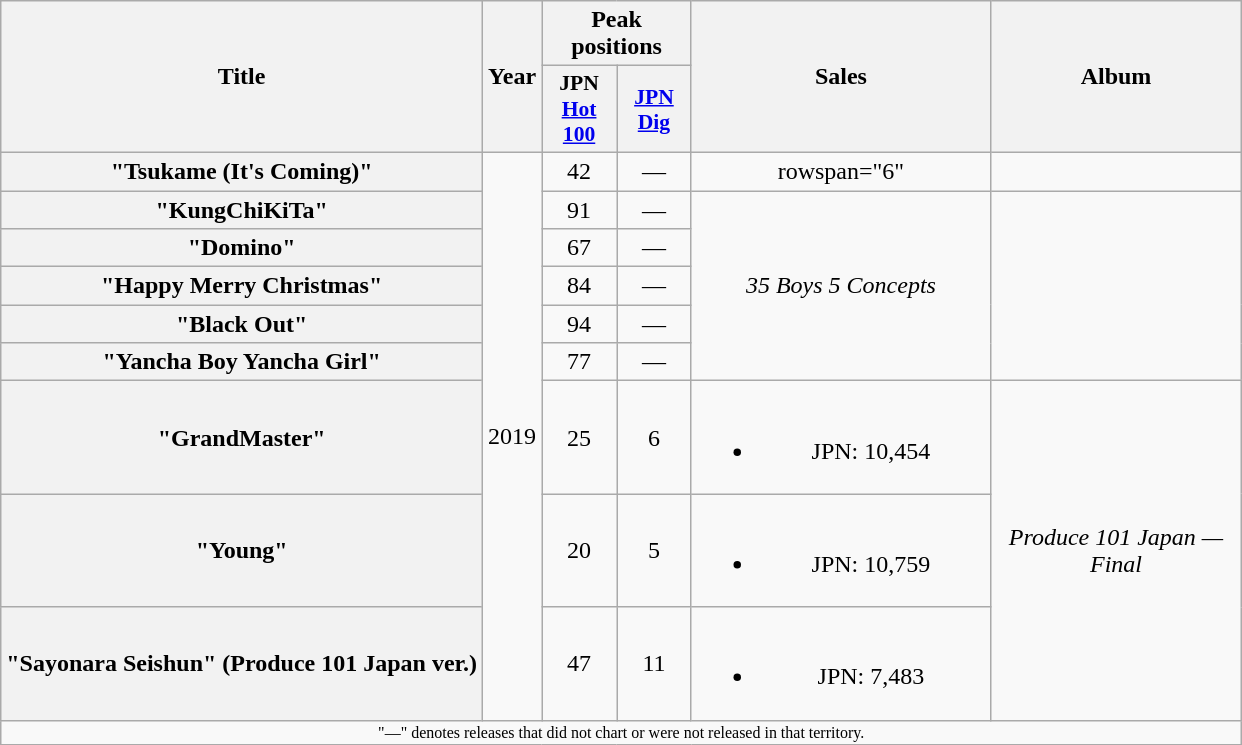<table class="wikitable plainrowheaders" style="text-align:center;">
<tr>
<th rowspan=2>Title</th>
<th rowspan=2>Year</th>
<th scope="col" colspan="2">Peak positions</th>
<th rowspan=2 style="width:12em;">Sales</th>
<th rowspan=2 style="width:10em;">Album</th>
</tr>
<tr>
<th scope="col" style="width:3em;font-size:90%;">JPN<br><a href='#'>Hot 100</a><br></th>
<th scope="col" style="width:3em;font-size:90%;"><a href='#'>JPN Dig</a><br></th>
</tr>
<tr>
<th scope="row">"Tsukame (It's Coming)"</th>
<td rowspan="9">2019</td>
<td>42</td>
<td>—</td>
<td>rowspan="6" </td>
<td></td>
</tr>
<tr>
<th scope="row">"KungChiKiTa"</th>
<td>91</td>
<td>—</td>
<td rowspan="5"><em>35 Boys 5 Concepts</em></td>
</tr>
<tr>
<th scope="row">"Domino"</th>
<td>67</td>
<td>—</td>
</tr>
<tr>
<th scope="row">"Happy Merry Christmas"</th>
<td>84</td>
<td>—</td>
</tr>
<tr>
<th scope="row">"Black Out"</th>
<td>94</td>
<td>—</td>
</tr>
<tr>
<th scope="row">"Yancha Boy Yancha Girl"</th>
<td>77</td>
<td>—</td>
</tr>
<tr>
<th scope="row">"GrandMaster"</th>
<td>25</td>
<td>6</td>
<td><br><ul><li>JPN: 10,454</li></ul></td>
<td rowspan="3"><em>Produce 101 Japan — Final</em></td>
</tr>
<tr>
<th scope="row">"Young"</th>
<td>20</td>
<td>5</td>
<td><br><ul><li>JPN: 10,759</li></ul></td>
</tr>
<tr>
<th scope="row">"Sayonara Seishun" (Produce 101 Japan ver.)</th>
<td>47</td>
<td>11</td>
<td><br><ul><li>JPN: 7,483</li></ul></td>
</tr>
<tr>
<td colspan="16" align="center" style="font-size:8pt">"—" denotes releases that did not chart or were not released in that territory.</td>
</tr>
</table>
